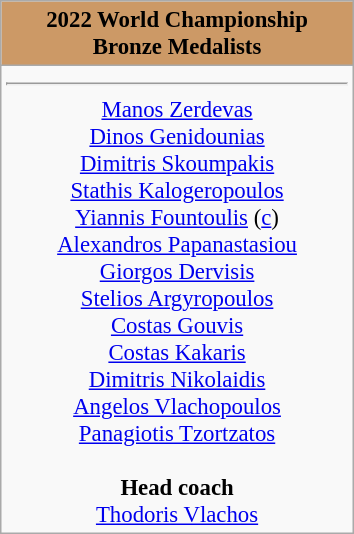<table class="wikitable" style="font-size:95%; text-align:center;">
<tr>
<td style="width: 15em" bgcolor="CC9966"><strong>2022 World Championship<br>Bronze Medalists</strong></td>
</tr>
<tr valign="top">
<td><strong></strong><hr><a href='#'>Manos Zerdevas</a><br><a href='#'>Dinos Genidounias</a><br><a href='#'>Dimitris Skoumpakis</a><br><a href='#'>Stathis Kalogeropoulos</a><br><a href='#'>Yiannis Fountoulis</a> (<a href='#'>c</a>)<br><a href='#'>Alexandros Papanastasiou</a><br><a href='#'>Giorgos Dervisis</a><br><a href='#'>Stelios Argyropoulos</a><br><a href='#'>Costas Gouvis</a><br><a href='#'>Costas Kakaris</a><br><a href='#'>Dimitris Nikolaidis</a><br><a href='#'>Angelos Vlachopoulos</a><br><a href='#'>Panagiotis Tzortzatos</a><br><br><strong>Head coach</strong><br><a href='#'>Thodoris Vlachos</a></td>
</tr>
</table>
